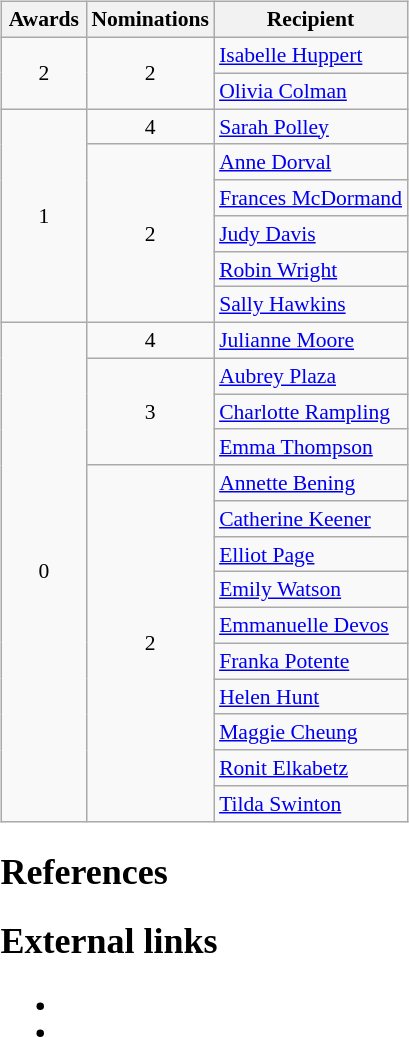<table>
<tr>
<td valign="top"><br><table class="wikitable sortable" style="font-size:90%;">
<tr>
<th style="width:50px;">Awards</th>
<th>Nominations</th>
<th>Recipient</th>
</tr>
<tr>
<td rowspan="2" style="text-align: center;">2</td>
<td rowspan="2" style="text-align: center;">2</td>
<td><a href='#'>Isabelle Huppert</a></td>
</tr>
<tr>
<td><a href='#'>Olivia Colman</a></td>
</tr>
<tr>
<td rowspan="6" style="text-align: center;">1</td>
<td style="text-align: center;">4</td>
<td><a href='#'>Sarah Polley</a></td>
</tr>
<tr>
<td rowspan="5" style="text-align: center;">2</td>
<td><a href='#'>Anne Dorval</a></td>
</tr>
<tr>
<td><a href='#'>Frances McDormand</a></td>
</tr>
<tr>
<td><a href='#'>Judy Davis</a></td>
</tr>
<tr>
<td><a href='#'>Robin Wright</a></td>
</tr>
<tr>
<td><a href='#'>Sally Hawkins</a></td>
</tr>
<tr>
<td rowspan="14" style="text-align: center;">0</td>
<td rowspan="1" style="text-align: center;">4</td>
<td><a href='#'>Julianne Moore</a></td>
</tr>
<tr>
<td rowspan="3" style="text-align: center;">3</td>
<td><a href='#'>Aubrey Plaza</a></td>
</tr>
<tr>
<td><a href='#'>Charlotte Rampling</a></td>
</tr>
<tr>
<td><a href='#'>Emma Thompson</a></td>
</tr>
<tr>
<td rowspan="10" style="text-align: center;">2</td>
<td><a href='#'>Annette Bening</a></td>
</tr>
<tr>
<td><a href='#'>Catherine Keener</a></td>
</tr>
<tr>
<td><a href='#'>Elliot Page</a></td>
</tr>
<tr>
<td><a href='#'>Emily Watson</a></td>
</tr>
<tr>
<td><a href='#'>Emmanuelle Devos</a></td>
</tr>
<tr>
<td><a href='#'>Franka Potente</a></td>
</tr>
<tr>
<td><a href='#'>Helen Hunt</a></td>
</tr>
<tr>
<td><a href='#'>Maggie Cheung</a></td>
</tr>
<tr>
<td><a href='#'>Ronit Elkabetz</a></td>
</tr>
<tr>
<td><a href='#'>Tilda Swinton</a></td>
</tr>
</table>
<h2>References</h2><h2>External links</h2><ul><li></li><li></li></ul>

</td>
</tr>
</table>
